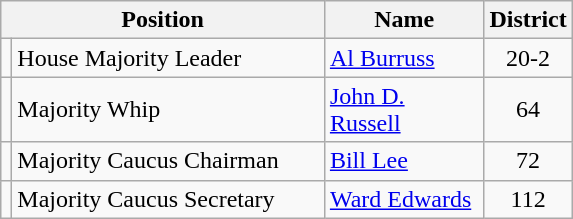<table class="wikitable">
<tr>
<th colspan=2 align=center>Position</th>
<th width="099" align=center>Name</th>
<th align=center>District</th>
</tr>
<tr>
<td></td>
<td width="201">House Majority Leader</td>
<td><a href='#'>Al Burruss</a></td>
<td align=center>20-2</td>
</tr>
<tr>
<td></td>
<td>Majority Whip</td>
<td><a href='#'>John D. Russell</a></td>
<td align=center>64</td>
</tr>
<tr>
<td></td>
<td>Majority Caucus Chairman</td>
<td><a href='#'>Bill Lee</a></td>
<td align=center>72</td>
</tr>
<tr>
<td></td>
<td>Majority Caucus Secretary</td>
<td><a href='#'>Ward Edwards</a></td>
<td align=center>112</td>
</tr>
</table>
